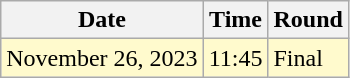<table class="wikitable">
<tr>
<th>Date</th>
<th>Time</th>
<th>Round</th>
</tr>
<tr style=background:lemonchiffon>
<td>November 26, 2023</td>
<td>11:45</td>
<td>Final</td>
</tr>
</table>
